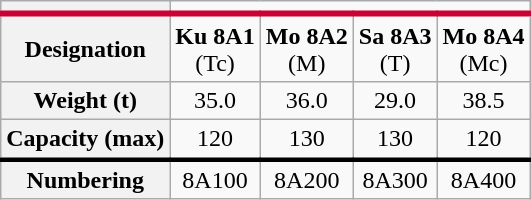<table class="wikitable" style="text-align: center">
<tr style="border-bottom: 4px solid #c03">
<th></th>
<td colspan="4"></td>
</tr>
<tr>
<th>Designation</th>
<td><strong>Ku 8A1</strong><br>(Tc)</td>
<td><strong>Mo 8A2</strong><br>(M)</td>
<td><strong>Sa 8A3</strong><br>(T)</td>
<td><strong>Mo 8A4</strong><br>(Mc)</td>
</tr>
<tr>
<th>Weight (t)</th>
<td>35.0</td>
<td>36.0</td>
<td>29.0</td>
<td>38.5</td>
</tr>
<tr>
<th>Capacity (max)</th>
<td>120</td>
<td>130</td>
<td>130</td>
<td>120</td>
</tr>
<tr style="border-top: 3px solid">
<th>Numbering</th>
<td>8A100</td>
<td>8A200</td>
<td>8A300</td>
<td>8A400</td>
</tr>
</table>
